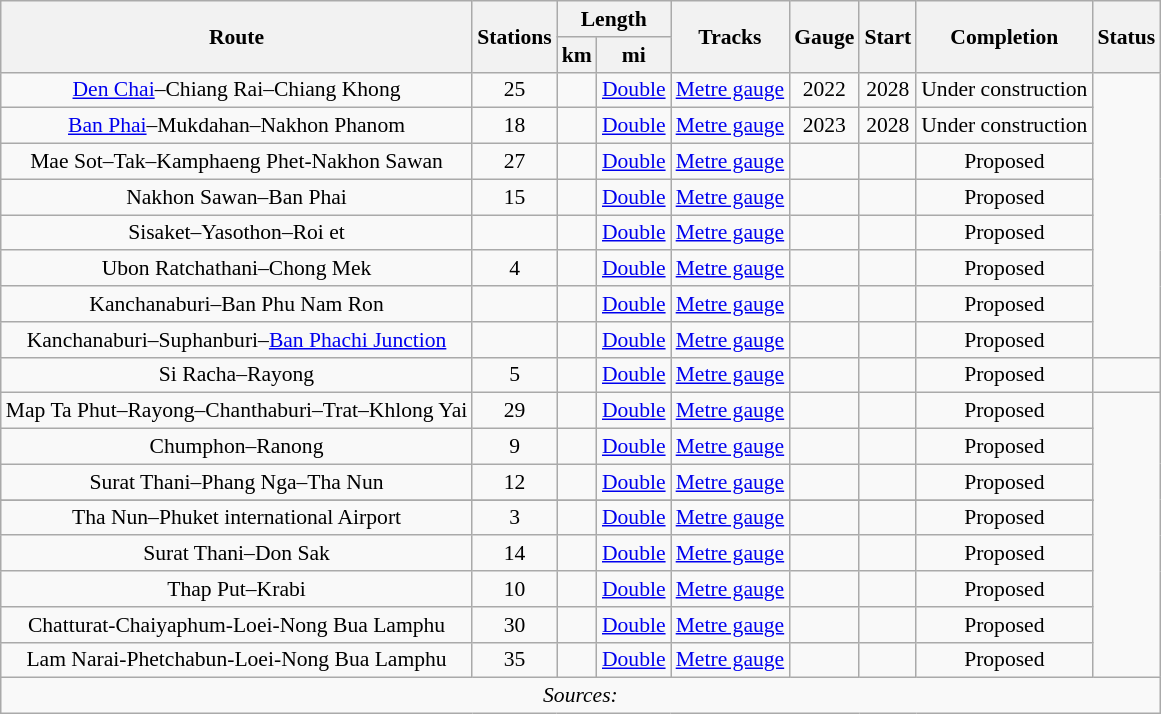<table class="wikitable sortable" style="text-align:center; font-size:90%">
<tr>
<th rowspan="2">Route</th>
<th rowspan="2">Stations</th>
<th colspan="2">Length</th>
<th rowspan="2">Tracks</th>
<th rowspan="2">Gauge</th>
<th rowspan="2">Start</th>
<th rowspan="2">Completion</th>
<th rowspan="2">Status</th>
</tr>
<tr>
<th>km</th>
<th>mi</th>
</tr>
<tr>
<td><a href='#'>Den Chai</a>–Chiang Rai–Chiang Khong</td>
<td>25</td>
<td></td>
<td><a href='#'>Double</a></td>
<td><a href='#'>Metre gauge</a></td>
<td>2022</td>
<td>2028</td>
<td>Under construction</td>
</tr>
<tr>
<td><a href='#'>Ban Phai</a>–Mukdahan–Nakhon Phanom</td>
<td>18</td>
<td></td>
<td><a href='#'>Double</a></td>
<td><a href='#'>Metre gauge</a></td>
<td>2023</td>
<td>2028</td>
<td>Under construction</td>
</tr>
<tr>
<td>Mae Sot–Tak–Kamphaeng Phet-Nakhon Sawan</td>
<td>27</td>
<td></td>
<td><a href='#'>Double</a></td>
<td><a href='#'>Metre gauge</a></td>
<td></td>
<td></td>
<td>Proposed</td>
</tr>
<tr>
<td>Nakhon Sawan–Ban Phai</td>
<td>15</td>
<td></td>
<td><a href='#'>Double</a></td>
<td><a href='#'>Metre gauge</a></td>
<td></td>
<td></td>
<td>Proposed</td>
</tr>
<tr>
<td>Sisaket–Yasothon–Roi et</td>
<td></td>
<td></td>
<td><a href='#'>Double</a></td>
<td><a href='#'>Metre gauge</a></td>
<td></td>
<td></td>
<td>Proposed</td>
</tr>
<tr>
<td>Ubon Ratchathani–Chong Mek</td>
<td>4</td>
<td></td>
<td><a href='#'>Double</a></td>
<td><a href='#'>Metre gauge</a></td>
<td></td>
<td></td>
<td>Proposed</td>
</tr>
<tr>
<td>Kanchanaburi–Ban Phu Nam Ron</td>
<td></td>
<td></td>
<td><a href='#'>Double</a></td>
<td><a href='#'>Metre gauge</a></td>
<td></td>
<td></td>
<td>Proposed</td>
</tr>
<tr>
<td>Kanchanaburi–Suphanburi–<a href='#'>Ban Phachi Junction</a></td>
<td></td>
<td></td>
<td><a href='#'>Double</a></td>
<td><a href='#'>Metre gauge</a></td>
<td></td>
<td></td>
<td>Proposed</td>
</tr>
<tr>
<td>Si Racha–Rayong</td>
<td>5</td>
<td></td>
<td><a href='#'>Double</a></td>
<td><a href='#'>Metre gauge</a></td>
<td></td>
<td></td>
<td>Proposed</td>
<td></td>
</tr>
<tr>
<td>Map Ta Phut–Rayong–Chanthaburi–Trat–Khlong Yai</td>
<td>29</td>
<td></td>
<td><a href='#'>Double</a></td>
<td><a href='#'>Metre gauge</a></td>
<td></td>
<td></td>
<td>Proposed</td>
</tr>
<tr>
<td>Chumphon–Ranong</td>
<td>9</td>
<td></td>
<td><a href='#'>Double</a></td>
<td><a href='#'>Metre gauge</a></td>
<td></td>
<td></td>
<td>Proposed</td>
</tr>
<tr>
<td>Surat Thani–Phang Nga–Tha Nun</td>
<td>12</td>
<td></td>
<td><a href='#'>Double</a></td>
<td><a href='#'>Metre gauge</a></td>
<td></td>
<td></td>
<td>Proposed</td>
</tr>
<tr>
</tr>
<tr>
<td>Tha Nun–Phuket international Airport</td>
<td>3</td>
<td></td>
<td><a href='#'>Double</a></td>
<td><a href='#'>Metre gauge</a></td>
<td></td>
<td></td>
<td>Proposed</td>
</tr>
<tr>
<td>Surat Thani–Don Sak</td>
<td>14</td>
<td></td>
<td><a href='#'>Double</a></td>
<td><a href='#'>Metre gauge</a></td>
<td></td>
<td></td>
<td>Proposed</td>
</tr>
<tr>
<td>Thap Put–Krabi</td>
<td>10</td>
<td></td>
<td><a href='#'>Double</a></td>
<td><a href='#'>Metre gauge</a></td>
<td></td>
<td></td>
<td>Proposed</td>
</tr>
<tr>
<td>Chatturat-Chaiyaphum-Loei-Nong Bua Lamphu</td>
<td>30</td>
<td></td>
<td><a href='#'>Double</a></td>
<td><a href='#'>Metre gauge</a></td>
<td></td>
<td></td>
<td>Proposed</td>
</tr>
<tr>
<td>Lam Narai-Phetchabun-Loei-Nong Bua Lamphu</td>
<td>35</td>
<td></td>
<td><a href='#'>Double</a></td>
<td><a href='#'>Metre gauge</a></td>
<td></td>
<td></td>
<td>Proposed</td>
</tr>
<tr>
<td colspan="9"><em>Sources:</em></td>
</tr>
</table>
